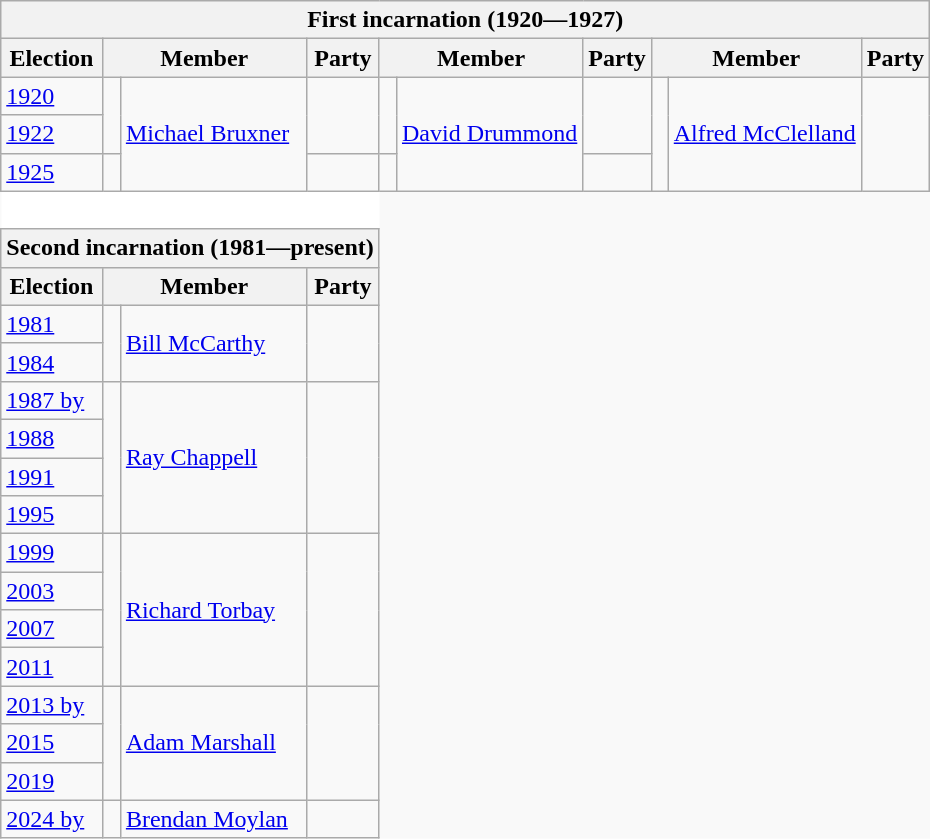<table class="wikitable" style='border-style: none none none none;'>
<tr>
<th colspan="10">First incarnation (1920—1927)</th>
</tr>
<tr>
<th>Election</th>
<th colspan="2">Member</th>
<th>Party</th>
<th colspan="2">Member</th>
<th>Party</th>
<th colspan="2">Member</th>
<th>Party</th>
</tr>
<tr style="background: #f9f9f9">
<td><a href='#'>1920</a></td>
<td rowspan="2" > </td>
<td rowspan="3"><a href='#'>Michael Bruxner</a></td>
<td rowspan="2"></td>
<td rowspan="2" > </td>
<td rowspan="3"><a href='#'>David Drummond</a></td>
<td rowspan="2"></td>
<td rowspan="3" > </td>
<td rowspan="3"><a href='#'>Alfred McClelland</a></td>
<td rowspan="3"></td>
</tr>
<tr style="background: #f9f9f9">
<td><a href='#'>1922</a></td>
</tr>
<tr style="background: #f9f9f9">
<td><a href='#'>1925</a></td>
<td> </td>
<td></td>
<td> </td>
<td></td>
</tr>
<tr>
<td colspan="4" style='background: #FFFFFF; border-style: none none none none;'> </td>
</tr>
<tr>
<th colspan="4">Second incarnation (1981—present)</th>
</tr>
<tr>
<th>Election</th>
<th colspan="2">Member</th>
<th>Party</th>
</tr>
<tr style="background: #f9f9f9">
<td><a href='#'>1981</a></td>
<td rowspan="2" > </td>
<td rowspan="2"><a href='#'>Bill McCarthy</a></td>
<td rowspan="2"></td>
</tr>
<tr style="background: #f9f9f9">
<td><a href='#'>1984</a></td>
</tr>
<tr style="background: #f9f9f9">
<td><a href='#'>1987 by</a></td>
<td rowspan="4" > </td>
<td rowspan="4"><a href='#'>Ray Chappell</a></td>
<td rowspan="4"></td>
</tr>
<tr style="background: #f9f9f9">
<td><a href='#'>1988</a></td>
</tr>
<tr style="background: #f9f9f9">
<td><a href='#'>1991</a></td>
</tr>
<tr style="background: #f9f9f9">
<td><a href='#'>1995</a></td>
</tr>
<tr style="background: #f9f9f9">
<td><a href='#'>1999</a></td>
<td rowspan="4" > </td>
<td rowspan="4"><a href='#'>Richard Torbay</a></td>
<td rowspan="4"></td>
</tr>
<tr style="background: #f9f9f9">
<td><a href='#'>2003</a></td>
</tr>
<tr style="background: #f9f9f9">
<td><a href='#'>2007</a></td>
</tr>
<tr style="background: #f9f9f9">
<td><a href='#'>2011</a></td>
</tr>
<tr style="background: #f9f9f9">
<td><a href='#'>2013 by</a></td>
<td rowspan="3" > </td>
<td rowspan="3"><a href='#'>Adam Marshall</a></td>
<td rowspan="3"></td>
</tr>
<tr style="background: #f9f9f9">
<td><a href='#'>2015</a></td>
</tr>
<tr style="background: #f9f9f9">
<td><a href='#'>2019</a></td>
</tr>
<tr style="background: #f9f9f9">
<td><a href='#'>2024 by</a></td>
<td> </td>
<td><a href='#'>Brendan Moylan</a></td>
<td></td>
</tr>
</table>
